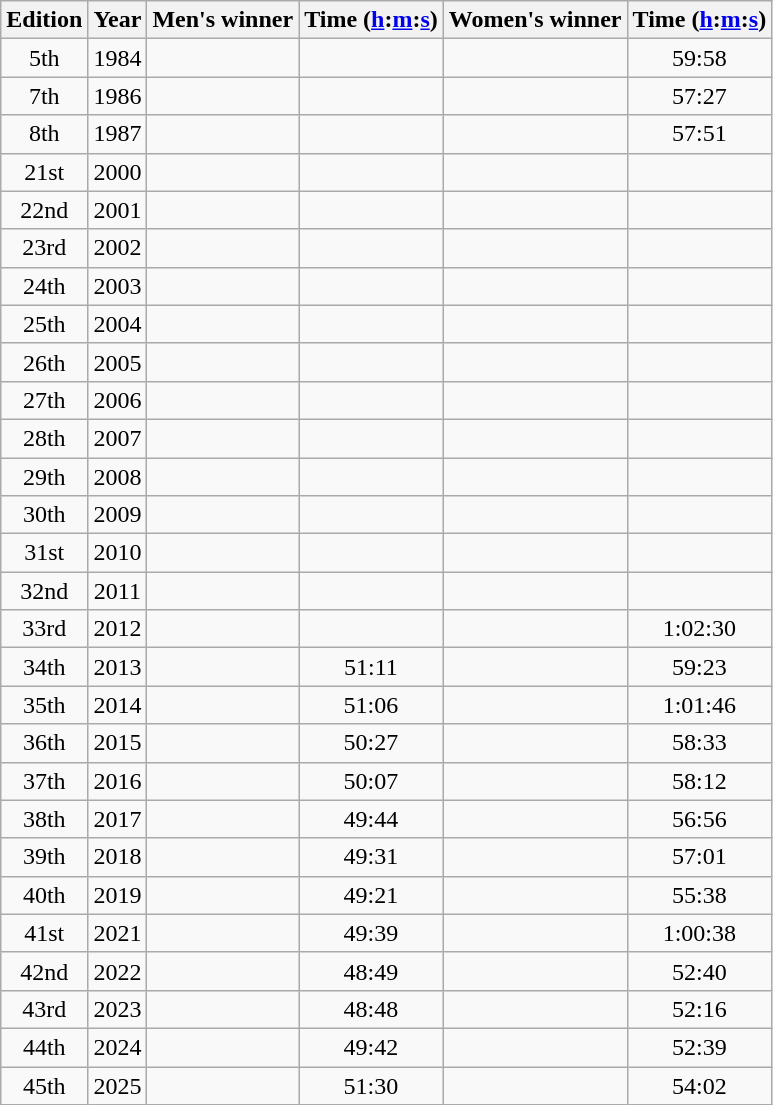<table class="wikitable sortable" style="text-align:center">
<tr>
<th class=unsortable>Edition</th>
<th>Year</th>
<th class=unsortable>Men's winner</th>
<th>Time (<a href='#'>h</a>:<a href='#'>m</a>:<a href='#'>s</a>)</th>
<th class=unsortable>Women's winner</th>
<th>Time (<a href='#'>h</a>:<a href='#'>m</a>:<a href='#'>s</a>)</th>
</tr>
<tr>
<td>5th</td>
<td>1984</td>
<td align=left></td>
<td></td>
<td align=left></td>
<td>59:58</td>
</tr>
<tr>
<td>7th</td>
<td>1986</td>
<td align=left></td>
<td></td>
<td align=left></td>
<td>57:27</td>
</tr>
<tr>
<td>8th</td>
<td>1987</td>
<td align=left></td>
<td></td>
<td align=left></td>
<td>57:51</td>
</tr>
<tr>
<td>21st</td>
<td>2000</td>
<td align=left></td>
<td></td>
<td align=left></td>
<td></td>
</tr>
<tr>
<td>22nd</td>
<td>2001</td>
<td align=left></td>
<td></td>
<td align=left></td>
<td></td>
</tr>
<tr>
<td>23rd</td>
<td>2002</td>
<td align=left></td>
<td></td>
<td align=left></td>
<td></td>
</tr>
<tr>
<td>24th</td>
<td>2003</td>
<td align=left></td>
<td></td>
<td align=left></td>
<td></td>
</tr>
<tr>
<td>25th</td>
<td>2004</td>
<td align=left></td>
<td></td>
<td align=left></td>
<td></td>
</tr>
<tr>
<td>26th</td>
<td>2005</td>
<td align=left></td>
<td></td>
<td align=left></td>
<td></td>
</tr>
<tr>
<td>27th</td>
<td>2006</td>
<td align=left></td>
<td></td>
<td align=left></td>
<td></td>
</tr>
<tr>
<td>28th</td>
<td>2007</td>
<td align=left></td>
<td></td>
<td align=left></td>
<td></td>
</tr>
<tr>
<td>29th</td>
<td>2008</td>
<td align=left></td>
<td></td>
<td align=left></td>
<td></td>
</tr>
<tr>
<td>30th</td>
<td>2009</td>
<td align=left></td>
<td></td>
<td align=left></td>
<td></td>
</tr>
<tr>
<td>31st</td>
<td>2010</td>
<td align=left></td>
<td></td>
<td align=left></td>
<td></td>
</tr>
<tr>
<td>32nd</td>
<td>2011</td>
<td align=left></td>
<td></td>
<td align=left></td>
<td></td>
</tr>
<tr>
<td>33rd</td>
<td>2012</td>
<td align=left></td>
<td></td>
<td align=left></td>
<td>1:02:30</td>
</tr>
<tr>
<td>34th</td>
<td>2013</td>
<td align=left></td>
<td>51:11</td>
<td align=left></td>
<td>59:23</td>
</tr>
<tr>
<td>35th</td>
<td>2014</td>
<td align=left></td>
<td>51:06</td>
<td align=left></td>
<td>1:01:46</td>
</tr>
<tr>
<td>36th</td>
<td>2015</td>
<td align=left></td>
<td>50:27</td>
<td align=left></td>
<td>58:33</td>
</tr>
<tr>
<td>37th</td>
<td>2016</td>
<td align=left></td>
<td>50:07</td>
<td align=left></td>
<td>58:12</td>
</tr>
<tr>
<td>38th</td>
<td>2017</td>
<td align=left></td>
<td>49:44</td>
<td align=left></td>
<td>56:56</td>
</tr>
<tr>
<td>39th</td>
<td>2018</td>
<td align=left></td>
<td>49:31</td>
<td align=left></td>
<td>57:01</td>
</tr>
<tr>
<td>40th</td>
<td>2019</td>
<td align=left></td>
<td>49:21</td>
<td align=left></td>
<td>55:38</td>
</tr>
<tr>
<td>41st</td>
<td>2021</td>
<td align=left></td>
<td>49:39</td>
<td align=left></td>
<td>1:00:38</td>
</tr>
<tr>
<td>42nd</td>
<td>2022</td>
<td align=left></td>
<td>48:49</td>
<td align=left></td>
<td>52:40</td>
</tr>
<tr>
<td>43rd</td>
<td>2023</td>
<td align=left></td>
<td>48:48</td>
<td align=left></td>
<td>52:16</td>
</tr>
<tr>
<td>44th</td>
<td>2024</td>
<td align=left></td>
<td>49:42</td>
<td align=left></td>
<td>52:39</td>
</tr>
<tr>
<td>45th</td>
<td>2025</td>
<td align=left></td>
<td>51:30</td>
<td align=left></td>
<td>54:02</td>
</tr>
</table>
